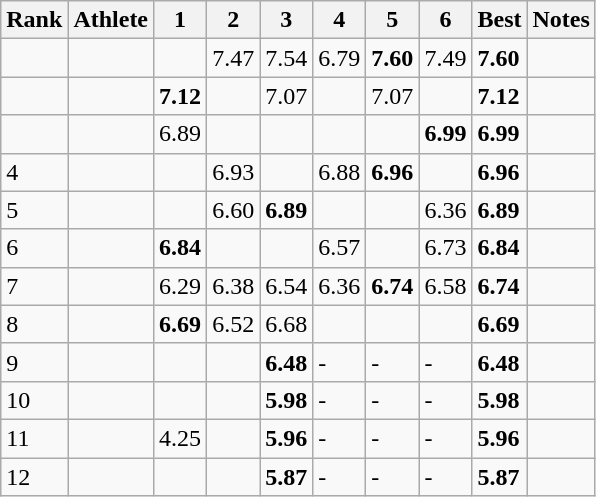<table class="wikitable sortable" style="text-align:left">
<tr>
<th>Rank</th>
<th>Athlete</th>
<th>1</th>
<th>2</th>
<th>3</th>
<th>4</th>
<th>5</th>
<th>6</th>
<th>Best</th>
<th>Notes</th>
</tr>
<tr>
<td></td>
<td></td>
<td></td>
<td>7.47</td>
<td>7.54</td>
<td>6.79</td>
<td><strong>7.60</strong></td>
<td>7.49</td>
<td><strong>7.60</strong></td>
<td></td>
</tr>
<tr>
<td></td>
<td></td>
<td><strong>7.12</strong></td>
<td></td>
<td>7.07</td>
<td></td>
<td>7.07</td>
<td></td>
<td><strong>7.12</strong></td>
<td></td>
</tr>
<tr>
<td></td>
<td></td>
<td>6.89</td>
<td></td>
<td></td>
<td></td>
<td></td>
<td><strong>6.99</strong></td>
<td><strong>6.99</strong></td>
<td></td>
</tr>
<tr>
<td>4</td>
<td></td>
<td></td>
<td>6.93</td>
<td></td>
<td>6.88</td>
<td><strong>6.96</strong></td>
<td></td>
<td><strong>6.96</strong></td>
<td></td>
</tr>
<tr>
<td>5</td>
<td></td>
<td></td>
<td>6.60</td>
<td><strong>6.89</strong></td>
<td></td>
<td></td>
<td>6.36</td>
<td><strong>6.89</strong></td>
<td></td>
</tr>
<tr>
<td>6</td>
<td></td>
<td><strong>6.84</strong></td>
<td></td>
<td></td>
<td>6.57</td>
<td></td>
<td>6.73</td>
<td><strong>6.84</strong></td>
<td></td>
</tr>
<tr>
<td>7</td>
<td></td>
<td>6.29</td>
<td>6.38</td>
<td>6.54</td>
<td>6.36</td>
<td><strong>6.74</strong></td>
<td>6.58</td>
<td><strong>6.74</strong></td>
<td></td>
</tr>
<tr>
<td>8</td>
<td></td>
<td><strong>6.69</strong></td>
<td>6.52</td>
<td>6.68</td>
<td></td>
<td></td>
<td></td>
<td><strong>6.69</strong></td>
<td></td>
</tr>
<tr>
<td>9</td>
<td></td>
<td></td>
<td></td>
<td><strong>6.48</strong></td>
<td>-</td>
<td>-</td>
<td>-</td>
<td><strong>6.48</strong></td>
<td></td>
</tr>
<tr>
<td>10</td>
<td></td>
<td></td>
<td></td>
<td><strong>5.98</strong></td>
<td>-</td>
<td>-</td>
<td>-</td>
<td><strong>5.98</strong></td>
<td></td>
</tr>
<tr>
<td>11</td>
<td></td>
<td>4.25</td>
<td></td>
<td><strong>5.96</strong></td>
<td>-</td>
<td>-</td>
<td>-</td>
<td><strong>5.96</strong></td>
<td></td>
</tr>
<tr>
<td>12</td>
<td></td>
<td></td>
<td></td>
<td><strong>5.87</strong></td>
<td>-</td>
<td>-</td>
<td>-</td>
<td><strong>5.87</strong></td>
<td></td>
</tr>
</table>
